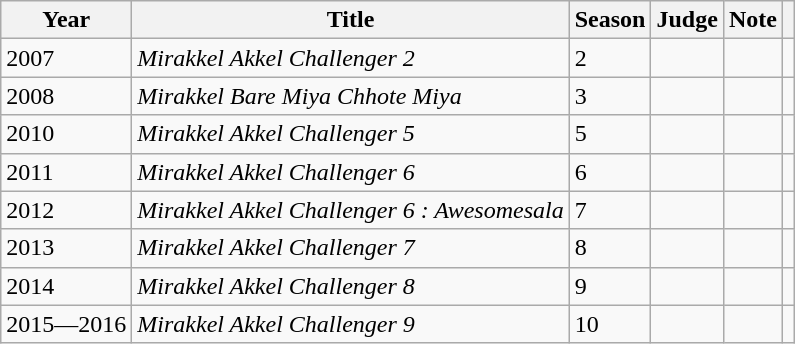<table class="wikitable">
<tr>
<th>Year</th>
<th>Title</th>
<th>Season</th>
<th>Judge</th>
<th>Note</th>
<th></th>
</tr>
<tr>
<td>2007</td>
<td><em>Mirakkel Akkel Challenger 2</em></td>
<td>2</td>
<td></td>
<td></td>
<td></td>
</tr>
<tr>
<td>2008</td>
<td><em>Mirakkel Bare Miya Chhote Miya</em></td>
<td>3</td>
<td></td>
<td></td>
<td></td>
</tr>
<tr>
<td>2010</td>
<td><em>Mirakkel Akkel Challenger 5</em></td>
<td>5</td>
<td></td>
<td></td>
<td></td>
</tr>
<tr>
<td>2011</td>
<td><em>Mirakkel Akkel Challenger 6  </em></td>
<td>6</td>
<td></td>
<td></td>
<td></td>
</tr>
<tr>
<td>2012</td>
<td><em>Mirakkel Akkel Challenger 6 : Awesomesala</em></td>
<td>7</td>
<td></td>
<td></td>
<td></td>
</tr>
<tr>
<td>2013</td>
<td><em>Mirakkel Akkel Challenger 7</em></td>
<td>8</td>
<td></td>
<td></td>
<td></td>
</tr>
<tr>
<td>2014</td>
<td><em>Mirakkel Akkel Challenger 8</em></td>
<td>9</td>
<td></td>
<td></td>
<td></td>
</tr>
<tr>
<td>2015—2016</td>
<td><em>Mirakkel Akkel Challenger 9</em></td>
<td>10</td>
<td></td>
<td></td>
<td></td>
</tr>
</table>
